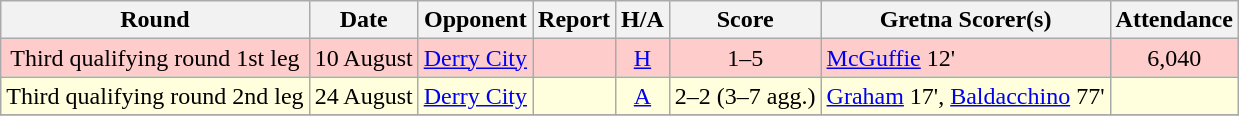<table class="wikitable" style="text-align:center">
<tr>
<th>Round</th>
<th>Date</th>
<th>Opponent</th>
<th>Report</th>
<th>H/A</th>
<th>Score</th>
<th>Gretna Scorer(s)</th>
<th>Attendance</th>
</tr>
<tr bgcolor=#FFCCCC>
<td>Third qualifying round 1st leg</td>
<td align=left>10 August</td>
<td align=left> <a href='#'>Derry City</a></td>
<td></td>
<td><a href='#'>H</a></td>
<td>1–5</td>
<td align=left><a href='#'>McGuffie</a> 12'</td>
<td>6,040</td>
</tr>
<tr bgcolor=#FFFFDD>
<td>Third qualifying round 2nd leg</td>
<td align=left>24 August</td>
<td align=left> <a href='#'>Derry City</a></td>
<td></td>
<td><a href='#'>A</a></td>
<td>2–2 (3–7 agg.)</td>
<td align=left><a href='#'>Graham</a> 17', <a href='#'>Baldacchino</a> 77'</td>
<td></td>
</tr>
<tr>
</tr>
</table>
